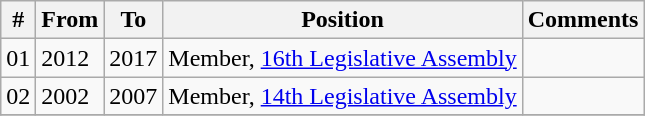<table class="wikitable sortable">
<tr>
<th>#</th>
<th>From</th>
<th>To</th>
<th>Position</th>
<th>Comments</th>
</tr>
<tr>
<td>01</td>
<td>2012</td>
<td>2017</td>
<td>Member, <a href='#'>16th Legislative Assembly</a></td>
<td></td>
</tr>
<tr>
<td>02</td>
<td>2002</td>
<td>2007</td>
<td>Member, <a href='#'>14th Legislative Assembly</a></td>
<td></td>
</tr>
<tr>
</tr>
</table>
